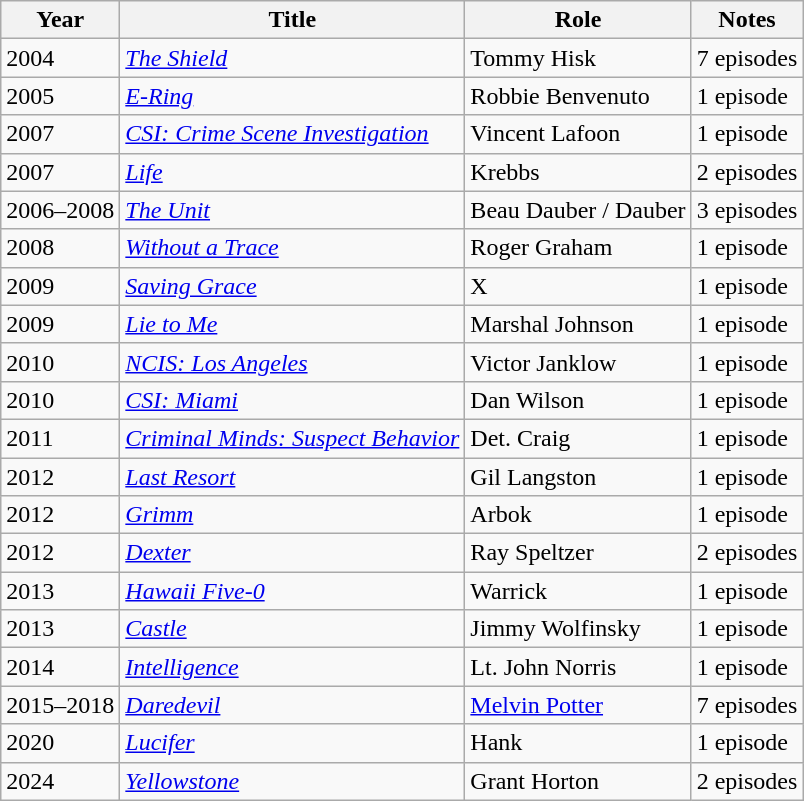<table class="wikitable sortable">
<tr>
<th>Year</th>
<th>Title</th>
<th>Role</th>
<th>Notes</th>
</tr>
<tr>
<td>2004</td>
<td><em><a href='#'>The Shield</a></em></td>
<td>Tommy Hisk</td>
<td>7 episodes</td>
</tr>
<tr>
<td>2005</td>
<td><em><a href='#'>E-Ring</a></em></td>
<td>Robbie Benvenuto</td>
<td>1 episode</td>
</tr>
<tr>
<td>2007</td>
<td><em><a href='#'>CSI: Crime Scene Investigation</a></em></td>
<td>Vincent Lafoon</td>
<td>1 episode</td>
</tr>
<tr>
<td>2007</td>
<td><em><a href='#'>Life</a></em></td>
<td>Krebbs</td>
<td>2 episodes</td>
</tr>
<tr>
<td>2006–2008</td>
<td><em><a href='#'>The Unit</a></em></td>
<td>Beau Dauber / Dauber</td>
<td>3 episodes</td>
</tr>
<tr>
<td>2008</td>
<td><em><a href='#'>Without a Trace</a></em></td>
<td>Roger Graham</td>
<td>1 episode</td>
</tr>
<tr>
<td>2009</td>
<td><em><a href='#'>Saving Grace</a></em></td>
<td>X</td>
<td>1 episode</td>
</tr>
<tr>
<td>2009</td>
<td><em><a href='#'>Lie to Me</a></em></td>
<td>Marshal Johnson</td>
<td>1 episode</td>
</tr>
<tr>
<td>2010</td>
<td><em><a href='#'>NCIS: Los Angeles</a></em></td>
<td>Victor Janklow</td>
<td>1 episode</td>
</tr>
<tr>
<td>2010</td>
<td><em><a href='#'>CSI: Miami</a></em></td>
<td>Dan Wilson</td>
<td>1 episode</td>
</tr>
<tr>
<td>2011</td>
<td><em><a href='#'>Criminal Minds: Suspect Behavior</a></em></td>
<td>Det. Craig</td>
<td>1 episode</td>
</tr>
<tr>
<td>2012</td>
<td><em><a href='#'>Last Resort</a></em></td>
<td>Gil Langston</td>
<td>1 episode</td>
</tr>
<tr>
<td>2012</td>
<td><em><a href='#'>Grimm</a></em></td>
<td>Arbok</td>
<td>1 episode</td>
</tr>
<tr>
<td>2012</td>
<td><em><a href='#'>Dexter</a></em></td>
<td>Ray Speltzer</td>
<td>2 episodes</td>
</tr>
<tr>
<td>2013</td>
<td><em><a href='#'>Hawaii Five-0</a></em></td>
<td>Warrick</td>
<td>1 episode</td>
</tr>
<tr>
<td>2013</td>
<td><em><a href='#'>Castle</a></em></td>
<td>Jimmy Wolfinsky</td>
<td>1 episode</td>
</tr>
<tr>
<td>2014</td>
<td><em><a href='#'>Intelligence</a></em></td>
<td>Lt. John Norris</td>
<td>1 episode</td>
</tr>
<tr>
<td>2015–2018</td>
<td><em><a href='#'>Daredevil</a></em></td>
<td><a href='#'>Melvin Potter</a></td>
<td>7 episodes</td>
</tr>
<tr>
<td>2020</td>
<td><em><a href='#'>Lucifer</a></em></td>
<td>Hank</td>
<td>1 episode</td>
</tr>
<tr>
<td>2024</td>
<td><em><a href='#'>Yellowstone</a></em></td>
<td>Grant Horton</td>
<td>2 episodes</td>
</tr>
</table>
